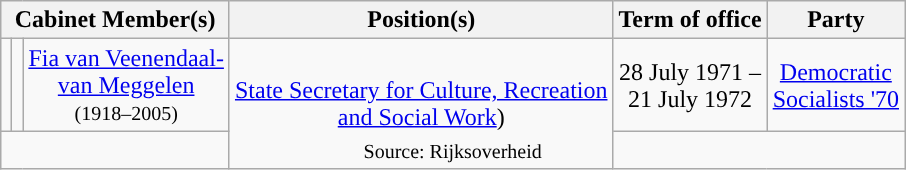<table class="wikitable" style="text-align:center">
<tr>
<th colspan=3>Cabinet Member(s)</th>
<th>Position(s)</th>
<th>Term of office</th>
<th>Party</th>
</tr>
<tr>
<td style="background:"></td>
<td></td>
<td><a href='#'>Fia van Veenendaal-<br>van Meggelen</a> <br> <small>(1918–2005)</small></td>
<td rowspan=2><a href='#'>State Secretary for Culture, Recreation <br> and Social Work</a>)</td>
<td>28 July 1971 – <br> 21 July 1972</td>
<td><a href='#'>Democratic <br> Socialists '70</a></td>
</tr>
<tr>
<td colspan=9><small>Source:   Rijksoverheid</small></td>
</tr>
</table>
